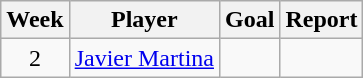<table class=wikitable>
<tr>
<th>Week</th>
<th>Player</th>
<th>Goal</th>
<th>Report</th>
</tr>
<tr>
<td align=center>2</td>
<td> <a href='#'>Javier Martina</a></td>
<td align=center></td>
<td></td>
</tr>
</table>
